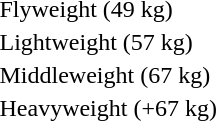<table>
<tr>
<td>Flyweight (49 kg)<br></td>
<td></td>
<td></td>
<td></td>
</tr>
<tr>
<td>Lightweight (57 kg)<br></td>
<td></td>
<td></td>
<td></td>
</tr>
<tr>
<td>Middleweight (67 kg)<br></td>
<td></td>
<td></td>
<td></td>
</tr>
<tr>
<td>Heavyweight (+67 kg)<br></td>
<td></td>
<td></td>
<td></td>
</tr>
</table>
